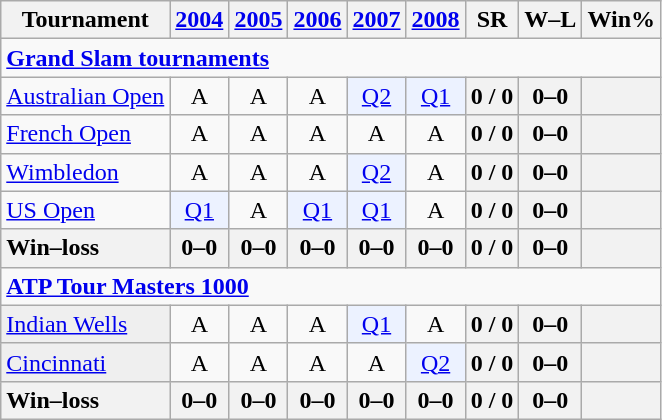<table class=wikitable style=text-align:center>
<tr>
<th>Tournament</th>
<th><a href='#'>2004</a></th>
<th><a href='#'>2005</a></th>
<th><a href='#'>2006</a></th>
<th><a href='#'>2007</a></th>
<th><a href='#'>2008</a></th>
<th>SR</th>
<th>W–L</th>
<th>Win%</th>
</tr>
<tr>
<td colspan=25 style=text-align:left><a href='#'><strong>Grand Slam tournaments</strong></a></td>
</tr>
<tr>
<td align=left><a href='#'>Australian Open</a></td>
<td>A</td>
<td>A</td>
<td>A</td>
<td bgcolor=ecf2ff><a href='#'>Q2</a></td>
<td bgcolor=ecf2ff><a href='#'>Q1</a></td>
<th>0 / 0</th>
<th>0–0</th>
<th></th>
</tr>
<tr>
<td align=left><a href='#'>French Open</a></td>
<td>A</td>
<td>A</td>
<td>A</td>
<td>A</td>
<td>A</td>
<th>0 / 0</th>
<th>0–0</th>
<th></th>
</tr>
<tr>
<td align=left><a href='#'>Wimbledon</a></td>
<td>A</td>
<td>A</td>
<td>A</td>
<td bgcolor=ecf2ff><a href='#'>Q2</a></td>
<td>A</td>
<th>0 / 0</th>
<th>0–0</th>
<th></th>
</tr>
<tr>
<td align=left><a href='#'>US Open</a></td>
<td bgcolor=ecf2ff><a href='#'>Q1</a></td>
<td>A</td>
<td bgcolor=ecf2ff><a href='#'>Q1</a></td>
<td bgcolor=ecf2ff><a href='#'>Q1</a></td>
<td>A</td>
<th>0 / 0</th>
<th>0–0</th>
<th></th>
</tr>
<tr>
<th style=text-align:left><strong>Win–loss</strong></th>
<th>0–0</th>
<th>0–0</th>
<th>0–0</th>
<th>0–0</th>
<th>0–0</th>
<th>0 / 0</th>
<th>0–0</th>
<th></th>
</tr>
<tr>
<td colspan=25 style=text-align:left><strong><a href='#'>ATP Tour Masters 1000</a></strong></td>
</tr>
<tr>
<td bgcolor=efefef align=left><a href='#'>Indian Wells</a></td>
<td>A</td>
<td>A</td>
<td>A</td>
<td bgcolor=ecf2ff><a href='#'>Q1</a></td>
<td>A</td>
<th>0 / 0</th>
<th>0–0</th>
<th></th>
</tr>
<tr>
<td bgcolor=efefef align=left><a href='#'>Cincinnati</a></td>
<td>A</td>
<td>A</td>
<td>A</td>
<td>A</td>
<td bgcolor=ecf2ff><a href='#'>Q2</a></td>
<th>0 / 0</th>
<th>0–0</th>
<th></th>
</tr>
<tr>
<th style=text-align:left><strong>Win–loss</strong></th>
<th>0–0</th>
<th>0–0</th>
<th>0–0</th>
<th>0–0</th>
<th>0–0</th>
<th>0 / 0</th>
<th>0–0</th>
<th></th>
</tr>
</table>
